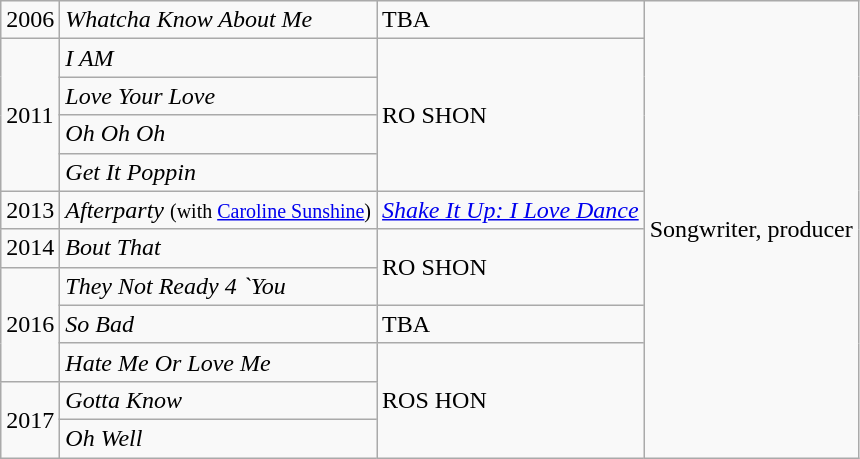<table class="wikitable">
<tr>
<td>2006</td>
<td><em>Whatcha Know About Me</em></td>
<td>TBA</td>
<td rowspan=12>Songwriter, producer</td>
</tr>
<tr>
<td rowspan=4>2011</td>
<td><em>I AM</em></td>
<td rowspan=4>RO SHON</td>
</tr>
<tr>
<td><em>Love Your Love</em></td>
</tr>
<tr>
<td><em>Oh Oh Oh</em></td>
</tr>
<tr>
<td><em>Get It Poppin</em></td>
</tr>
<tr>
<td>2013</td>
<td><em>Afterparty</em> <small>(with <a href='#'>Caroline Sunshine</a>)</small></td>
<td><em><a href='#'>Shake It Up: I Love Dance</a></em></td>
</tr>
<tr>
<td>2014</td>
<td><em>Bout That</em></td>
<td rowspan=2>RO SHON</td>
</tr>
<tr>
<td rowspan=3>2016</td>
<td><em>They Not Ready 4 `You</em></td>
</tr>
<tr>
<td><em>So Bad</em></td>
<td>TBA</td>
</tr>
<tr>
<td><em>Hate Me Or Love Me</em></td>
<td rowspan=3>ROS HON</td>
</tr>
<tr>
<td rowspan=2>2017</td>
<td><em>Gotta Know</em></td>
</tr>
<tr>
<td><em>Oh Well</em></td>
</tr>
</table>
